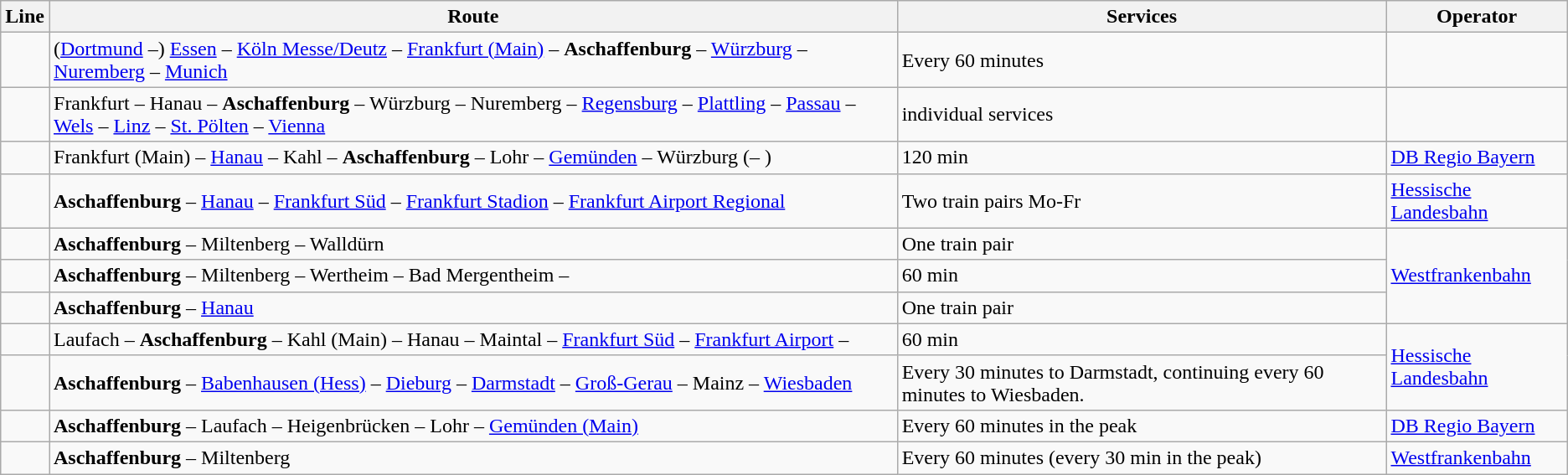<table class="wikitable">
<tr>
<th>Line</th>
<th>Route</th>
<th>Services</th>
<th>Operator</th>
</tr>
<tr>
<td></td>
<td>(<a href='#'>Dortmund</a> –) <a href='#'>Essen</a> – <a href='#'>Köln Messe/Deutz</a> – <a href='#'>Frankfurt (Main)</a> – <strong>Aschaffenburg</strong> – <a href='#'>Würzburg</a> – <a href='#'>Nuremberg</a> – <a href='#'>Munich</a></td>
<td>Every 60 minutes</td>
<td></td>
</tr>
<tr>
<td></td>
<td>Frankfurt – Hanau – <strong>Aschaffenburg</strong> – Würzburg – Nuremberg – <a href='#'>Regensburg</a> – <a href='#'>Plattling</a> – <a href='#'>Passau</a> – <a href='#'>Wels</a> – <a href='#'>Linz</a> – <a href='#'>St. Pölten</a> – <a href='#'>Vienna</a></td>
<td>individual services</td>
<td></td>
</tr>
<tr>
<td></td>
<td>Frankfurt (Main) – <a href='#'>Hanau</a> – Kahl – <strong>Aschaffenburg</strong> – Lohr – <a href='#'>Gemünden</a> – Würzburg (– )</td>
<td>120 min</td>
<td><a href='#'>DB Regio Bayern</a></td>
</tr>
<tr>
<td></td>
<td><strong>Aschaffenburg</strong> – <a href='#'>Hanau</a> – <a href='#'>Frankfurt Süd</a> – <a href='#'>Frankfurt Stadion</a> – <a href='#'>Frankfurt Airport Regional</a></td>
<td>Two train pairs Mo-Fr</td>
<td><a href='#'>Hessische Landesbahn</a></td>
</tr>
<tr>
<td></td>
<td><strong>Aschaffenburg</strong> – Miltenberg – Walldürn</td>
<td>One train pair</td>
<td rowspan="3"><a href='#'>Westfrankenbahn</a></td>
</tr>
<tr>
<td></td>
<td><strong>Aschaffenburg</strong> – Miltenberg – Wertheim – Bad Mergentheim – </td>
<td>60 min</td>
</tr>
<tr>
<td></td>
<td><strong>Aschaffenburg</strong> – <a href='#'>Hanau</a></td>
<td>One train pair</td>
</tr>
<tr>
<td></td>
<td>Laufach – <strong>Aschaffenburg</strong> – Kahl (Main) – Hanau – Maintal – <a href='#'>Frankfurt Süd</a> – <a href='#'>Frankfurt Airport</a> – </td>
<td>60 min</td>
<td rowspan="2"><a href='#'>Hessische Landesbahn</a></td>
</tr>
<tr>
<td></td>
<td><strong>Aschaffenburg</strong> – <a href='#'>Babenhausen (Hess)</a> – <a href='#'>Dieburg</a> – <a href='#'>Darmstadt</a> – <a href='#'>Groß-Gerau</a> – Mainz – <a href='#'>Wiesbaden</a></td>
<td>Every 30 minutes to Darmstadt, continuing every 60 minutes to Wiesbaden.</td>
</tr>
<tr>
<td></td>
<td><strong>Aschaffenburg</strong> – Laufach – Heigenbrücken – Lohr – <a href='#'>Gemünden (Main)</a></td>
<td>Every 60 minutes in the peak</td>
<td><a href='#'>DB Regio Bayern</a></td>
</tr>
<tr>
<td></td>
<td><strong>Aschaffenburg</strong> – Miltenberg</td>
<td>Every 60 minutes (every 30 min in the peak)</td>
<td><a href='#'>Westfrankenbahn</a></td>
</tr>
</table>
